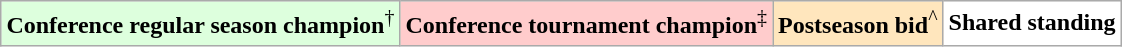<table class="wikitable" style="margin: 1em auto;">
<tr>
<td bgcolor="#ddffdd"><strong>Conference regular season champion</strong><sup>†</sup></td>
<td bgcolor="#FFCCCC"><strong>Conference tournament champion</strong><sup>‡</sup></td>
<td bgcolor="#ffe6bd"><strong>Postseason bid</strong><sup>^</sup></td>
<td bgcolor="#ffffff"><strong>Shared standing</strong></td>
</tr>
</table>
